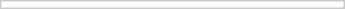<table border="0" cellpadding="2" cellspacing="0" style="width:230px; font-size:85%; border:1px solid #ccc; margin:0.3em;">
<tr>
<td></td>
</tr>
</table>
